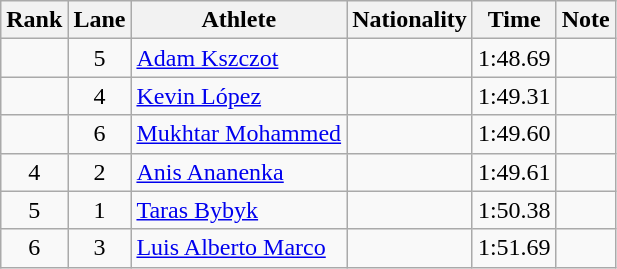<table class="wikitable sortable" style="text-align:center">
<tr>
<th>Rank</th>
<th>Lane</th>
<th>Athlete</th>
<th>Nationality</th>
<th>Time</th>
<th>Note</th>
</tr>
<tr>
<td></td>
<td>5</td>
<td align=left><a href='#'>Adam Kszczot</a></td>
<td align=left></td>
<td>1:48.69</td>
<td></td>
</tr>
<tr>
<td></td>
<td>4</td>
<td align=left><a href='#'>Kevin López</a></td>
<td align=left></td>
<td>1:49.31</td>
<td></td>
</tr>
<tr>
<td></td>
<td>6</td>
<td align=left><a href='#'>Mukhtar Mohammed</a></td>
<td align=left></td>
<td>1:49.60</td>
<td></td>
</tr>
<tr>
<td>4</td>
<td>2</td>
<td align=left><a href='#'>Anis Ananenka</a></td>
<td align=left></td>
<td>1:49.61</td>
<td></td>
</tr>
<tr>
<td>5</td>
<td>1</td>
<td align=left><a href='#'>Taras Bybyk</a></td>
<td align=left></td>
<td>1:50.38</td>
<td></td>
</tr>
<tr>
<td>6</td>
<td>3</td>
<td align=left><a href='#'>Luis Alberto Marco</a></td>
<td align=left></td>
<td>1:51.69</td>
<td></td>
</tr>
</table>
